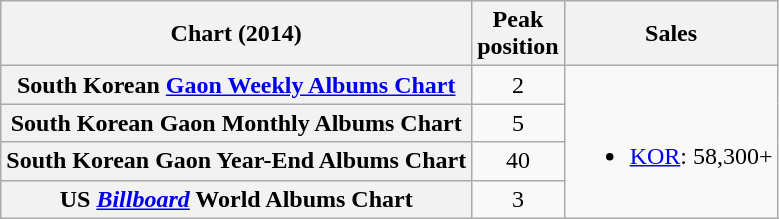<table class="wikitable sortable plainrowheaders">
<tr>
<th scope="col">Chart (2014)</th>
<th scope="col">Peak<br>position</th>
<th scope="col">Sales</th>
</tr>
<tr>
<th scope="row">South Korean <a href='#'>Gaon Weekly Albums Chart</a></th>
<td style="text-align:center;">2</td>
<td rowspan="4"><br><ul><li><a href='#'>KOR</a>: 58,300+</li></ul></td>
</tr>
<tr>
<th scope="row">South Korean Gaon Monthly Albums Chart</th>
<td style="text-align:center;">5</td>
</tr>
<tr>
<th scope="row">South Korean Gaon Year-End Albums Chart</th>
<td style="text-align:center;">40</td>
</tr>
<tr>
<th scope="row">US <em><a href='#'>Billboard</a></em> World Albums Chart</th>
<td style="text-align:center;">3</td>
</tr>
</table>
